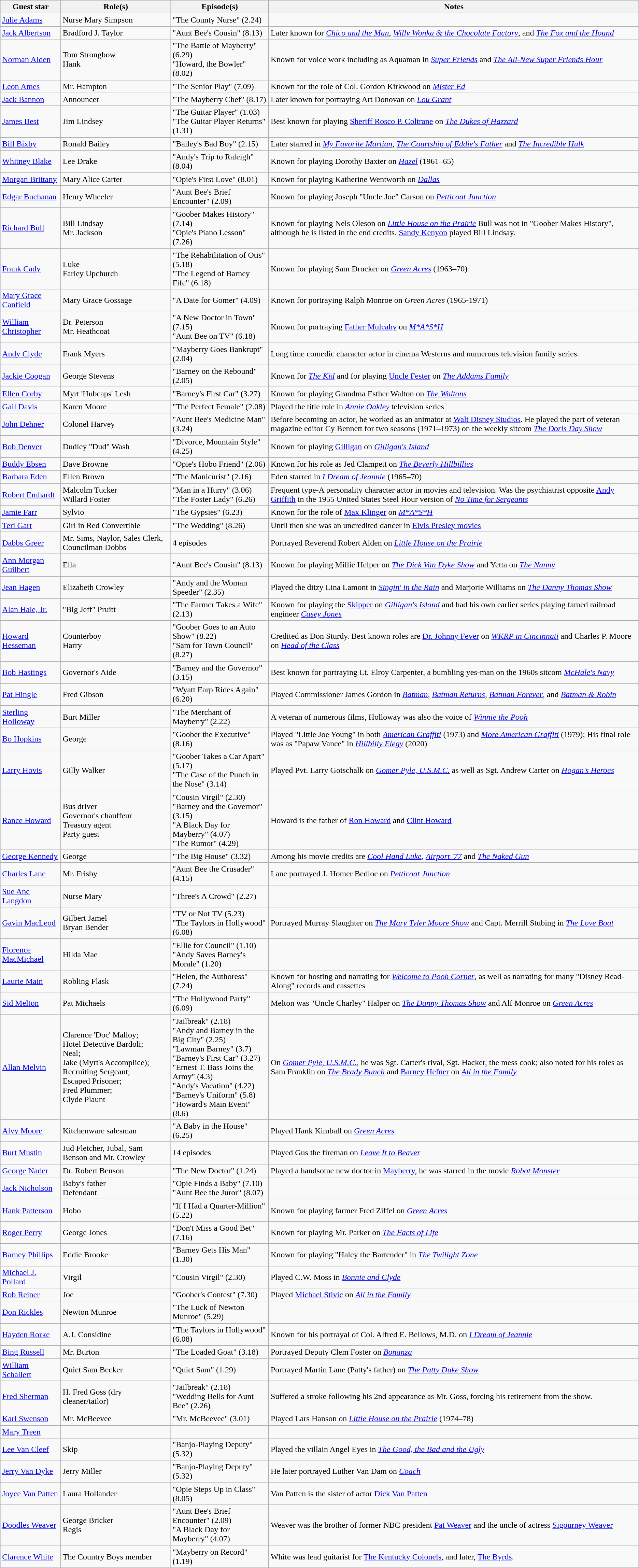<table class="wikitable plainrowheaders">
<tr>
<th scope="col">Guest star</th>
<th scope="col">Role(s)</th>
<th scope="col">Episode(s)</th>
<th scope="col" class="unsortable">Notes</th>
</tr>
<tr>
<td><a href='#'>Julie Adams</a></td>
<td>Nurse Mary Simpson</td>
<td>"The County Nurse" (2.24)</td>
<td></td>
</tr>
<tr>
<td><a href='#'>Jack Albertson</a></td>
<td>Bradford J. Taylor</td>
<td>"Aunt Bee's Cousin" (8.13)</td>
<td>Later known for <em><a href='#'>Chico and the Man</a></em>, <em><a href='#'>Willy Wonka & the Chocolate Factory</a></em>, and <em><a href='#'>The Fox and the Hound</a></em></td>
</tr>
<tr>
<td><a href='#'>Norman Alden</a></td>
<td>Tom Strongbow<br>Hank</td>
<td>"The Battle of Mayberry" (6.29)<br>"Howard, the Bowler" (8.02)</td>
<td>Known for voice work including as Aquaman in <em><a href='#'>Super Friends</a></em> and <em><a href='#'>The All-New Super Friends Hour</a></em></td>
</tr>
<tr>
<td><a href='#'>Leon Ames</a></td>
<td>Mr. Hampton</td>
<td>"The Senior Play" (7.09)</td>
<td>Known for the role of Col. Gordon Kirkwood on <em><a href='#'>Mister Ed</a></em></td>
</tr>
<tr>
<td> <a href='#'>Jack Bannon</a></td>
<td>Announcer</td>
<td>"The Mayberry Chef" (8.17)</td>
<td>Later known for portraying Art Donovan on <em><a href='#'>Lou Grant</a></em></td>
</tr>
<tr>
<td><a href='#'>James Best</a></td>
<td>Jim Lindsey</td>
<td>"The Guitar Player" (1.03)<br>"The Guitar Player Returns" (1.31)</td>
<td>Best known for playing <a href='#'>Sheriff Rosco P. Coltrane</a> on <em><a href='#'>The Dukes of Hazzard</a></em></td>
</tr>
<tr>
<td><a href='#'>Bill Bixby</a></td>
<td>Ronald Bailey</td>
<td>"Bailey's Bad Boy" (2.15)</td>
<td>Later starred in <em><a href='#'>My Favorite Martian</a></em>, <em><a href='#'>The Courtship of Eddie's Father</a></em> and <em><a href='#'>The Incredible Hulk</a></em></td>
</tr>
<tr>
<td><a href='#'>Whitney Blake</a></td>
<td>Lee Drake</td>
<td>"Andy's Trip to Raleigh" (8.04)</td>
<td>Known for playing Dorothy Baxter on <em><a href='#'>Hazel</a></em> (1961–65)</td>
</tr>
<tr>
<td><a href='#'>Morgan Brittany</a></td>
<td>Mary Alice Carter</td>
<td>"Opie's First Love" (8.01)</td>
<td>Known for playing Katherine Wentworth on <em><a href='#'>Dallas</a></em></td>
</tr>
<tr>
<td><a href='#'>Edgar Buchanan</a></td>
<td>Henry Wheeler</td>
<td>"Aunt Bee's Brief Encounter" (2.09)</td>
<td>Known for playing Joseph "Uncle Joe" Carson on <em><a href='#'>Petticoat Junction</a></em></td>
</tr>
<tr>
<td><a href='#'>Richard Bull</a></td>
<td>Bill Lindsay<br>Mr. Jackson</td>
<td>"Goober Makes History" (7.14)<br>"Opie's Piano Lesson" (7.26)</td>
<td>Known for playing Nels Oleson on <em><a href='#'>Little House on the Prairie</a></em> Bull was not in "Goober Makes History", although he is listed in the end credits. <a href='#'>Sandy Kenyon</a> played Bill Lindsay.</td>
</tr>
<tr>
<td><a href='#'>Frank Cady</a></td>
<td>Luke<br>Farley Upchurch</td>
<td>"The Rehabilitation of Otis" (5.18)<br>"The Legend of Barney Fife" (6.18)</td>
<td>Known for playing Sam Drucker on <em><a href='#'>Green Acres</a></em> (1963–70)</td>
</tr>
<tr>
<td><a href='#'>Mary Grace Canfield</a></td>
<td>Mary Grace Gossage</td>
<td>"A Date for Gomer" (4.09)</td>
<td>Known for portraying Ralph Monroe on <em>Green Acres</em> (1965-1971)</td>
</tr>
<tr>
<td><a href='#'>William Christopher</a></td>
<td>Dr. Peterson<br>Mr. Heathcoat</td>
<td>"A New Doctor in Town" (7.15)<br>"Aunt Bee on TV" (6.18)</td>
<td>Known for portraying <a href='#'>Father Mulcahy</a> on <em><a href='#'>M*A*S*H</a></em></td>
</tr>
<tr>
<td><a href='#'>Andy Clyde</a></td>
<td>Frank Myers</td>
<td>"Mayberry Goes Bankrupt" (2.04)</td>
<td>Long time comedic character actor in cinema Westerns and numerous television family series.</td>
</tr>
<tr>
<td><a href='#'>Jackie Coogan</a></td>
<td>George Stevens</td>
<td>"Barney on the Rebound" (2.05)</td>
<td>Known for <em><a href='#'>The Kid</a></em> and for playing <a href='#'>Uncle Fester</a> on <em><a href='#'>The Addams Family</a></em></td>
</tr>
<tr>
<td><a href='#'>Ellen Corby</a></td>
<td>Myrt 'Hubcaps' Lesh</td>
<td>"Barney's First Car" (3.27)</td>
<td>Known for playing Grandma Esther Walton on <em><a href='#'>The Waltons</a></em></td>
</tr>
<tr>
<td><a href='#'>Gail Davis</a></td>
<td>Karen Moore</td>
<td>"The Perfect Female" (2.08)</td>
<td>Played the title role in <em><a href='#'>Annie Oakley</a></em> television series</td>
</tr>
<tr>
<td><a href='#'>John Dehner</a></td>
<td>Colonel Harvey</td>
<td>"Aunt Bee's Medicine Man" (3.24)</td>
<td>Before becoming an actor, he worked as an animator at <a href='#'>Walt Disney Studios</a>. He played the part of veteran magazine editor Cy Bennett for two seasons (1971–1973) on the weekly sitcom <em><a href='#'>The Doris Day Show</a></em></td>
</tr>
<tr>
<td><a href='#'>Bob Denver</a></td>
<td>Dudley "Dud" Wash</td>
<td>"Divorce, Mountain Style" (4.25)</td>
<td>Known for playing <a href='#'>Gilligan</a> on <em><a href='#'>Gilligan's Island</a></em></td>
</tr>
<tr>
<td><a href='#'>Buddy Ebsen</a></td>
<td>Dave Browne</td>
<td>"Opie's Hobo Friend" (2.06)</td>
<td>Known for his role as Jed Clampett on <em><a href='#'>The Beverly Hillbillies</a></em></td>
</tr>
<tr>
<td><a href='#'>Barbara Eden</a></td>
<td>Ellen Brown</td>
<td>"The Manicurist" (2.16)</td>
<td>Eden starred in <em><a href='#'>I Dream of Jeannie</a></em> (1965–70)</td>
</tr>
<tr>
<td><a href='#'>Robert Emhardt</a></td>
<td>Malcolm Tucker<br>Willard Foster</td>
<td>"Man in a Hurry" (3.06)<br>"The Foster Lady" (6.26)</td>
<td>Frequent type-A personality character actor in movies and television. Was the psychiatrist opposite <a href='#'>Andy Griffith</a> in the 1955 United States Steel Hour version of <em><a href='#'>No Time for Sergeants</a></em></td>
</tr>
<tr>
<td><a href='#'>Jamie Farr</a></td>
<td>Sylvio</td>
<td>"The Gypsies" (6.23)</td>
<td>Known for the role of  <a href='#'>Max Klinger</a> on <em><a href='#'>M*A*S*H</a></em></td>
</tr>
<tr>
<td><a href='#'>Teri Garr</a></td>
<td>Girl in Red Convertible</td>
<td>"The Wedding" (8.26)</td>
<td>Until then she was an uncredited dancer in <a href='#'>Elvis Presley movies</a></td>
</tr>
<tr>
<td><a href='#'>Dabbs Greer</a></td>
<td>Mr. Sims, Naylor, Sales Clerk, Councilman Dobbs</td>
<td>4 episodes</td>
<td>Portrayed Reverend Robert Alden on <em><a href='#'>Little House on the Prairie</a></em></td>
</tr>
<tr>
<td><a href='#'>Ann Morgan Guilbert</a></td>
<td>Ella</td>
<td>"Aunt Bee's Cousin" (8.13)</td>
<td>Known for playing Millie Helper on <em><a href='#'>The Dick Van Dyke Show</a></em> and Yetta on <em><a href='#'>The Nanny</a></em></td>
</tr>
<tr>
<td><a href='#'>Jean Hagen</a></td>
<td>Elizabeth Crowley</td>
<td>"Andy and the Woman Speeder" (2.35)</td>
<td>Played the ditzy Lina Lamont in <em><a href='#'>Singin' in the Rain</a></em> and Marjorie Williams on <em><a href='#'>The Danny Thomas Show</a></em></td>
</tr>
<tr>
<td><a href='#'>Alan Hale, Jr.</a></td>
<td>"Big Jeff" Pruitt</td>
<td>"The Farmer Takes a Wife" (2.13)</td>
<td>Known for playing the <a href='#'>Skipper</a> on <em><a href='#'>Gilligan's Island</a></em> and had his own earlier series playing famed railroad engineer <em><a href='#'>Casey Jones</a></em></td>
</tr>
<tr>
<td><a href='#'>Howard Hesseman</a></td>
<td>Counterboy<br>Harry</td>
<td>"Goober Goes to an Auto Show" (8.22)<br>"Sam for Town Council" (8.27)</td>
<td>Credited as Don Sturdy. Best known roles are <a href='#'>Dr. Johnny Fever</a> on <em><a href='#'>WKRP in Cincinnati</a></em> and Charles P. Moore on <em><a href='#'>Head of the Class</a></em></td>
</tr>
<tr>
<td><a href='#'>Bob Hastings</a></td>
<td>Governor's Aide</td>
<td>"Barney and the Governor" (3.15)</td>
<td>Best known for portraying Lt. Elroy Carpenter, a bumbling yes-man on the 1960s sitcom <em><a href='#'>McHale's Navy</a></em></td>
</tr>
<tr>
<td><a href='#'>Pat Hingle</a></td>
<td>Fred Gibson</td>
<td>"Wyatt Earp Rides Again" (6.20)</td>
<td>Played Commissioner James Gordon in <em><a href='#'>Batman</a></em>, <em><a href='#'>Batman Returns</a></em>, <em><a href='#'>Batman Forever</a></em>, and <em><a href='#'>Batman & Robin</a></em></td>
</tr>
<tr>
<td><a href='#'>Sterling Holloway</a></td>
<td>Burt Miller</td>
<td>"The Merchant of Mayberry" (2.22)</td>
<td>A veteran of numerous films, Holloway was also the voice of <em><a href='#'>Winnie the Pooh</a></em></td>
</tr>
<tr>
<td><a href='#'>Bo Hopkins</a></td>
<td>George</td>
<td>"Goober the Executive" (8.16)</td>
<td>Played "Little Joe Young" in both <em><a href='#'>American Graffiti</a></em> (1973) and <em><a href='#'>More American Graffiti</a></em> (1979); His final role was as "Papaw Vance" in <em><a href='#'>Hillbilly Elegy</a></em> (2020)</td>
</tr>
<tr>
<td><a href='#'>Larry Hovis</a></td>
<td>Gilly Walker</td>
<td>"Goober Takes a Car Apart" (5.17)<br>"The Case of the Punch in the Nose" (3.14)</td>
<td>Played Pvt. Larry Gotschalk on <em><a href='#'>Gomer Pyle, U.S.M.C.</a></em> as well as Sgt. Andrew Carter on <em><a href='#'>Hogan's Heroes</a></em></td>
</tr>
<tr>
<td><a href='#'>Rance Howard</a></td>
<td>Bus driver<br>Governor's chauffeur<br>Treasury agent<br>Party guest</td>
<td>"Cousin Virgil" (2.30)<br>"Barney and the Governor" (3.15)<br>"A Black Day for Mayberry" (4.07)<br>"The Rumor" (4.29)</td>
<td>Howard is the father of <a href='#'>Ron Howard</a> and <a href='#'>Clint Howard</a></td>
</tr>
<tr>
<td><a href='#'>George Kennedy</a></td>
<td>George</td>
<td>"The Big House" (3.32)</td>
<td>Among his movie credits are <em><a href='#'>Cool Hand Luke</a></em>, <em><a href='#'>Airport '77</a></em> and <em><a href='#'>The Naked Gun</a></em></td>
</tr>
<tr>
<td><a href='#'>Charles Lane</a></td>
<td>Mr. Frisby</td>
<td>"Aunt Bee the Crusader" (4.15)</td>
<td>Lane portrayed J. Homer Bedloe on <em><a href='#'>Petticoat Junction</a></em></td>
</tr>
<tr>
<td><a href='#'>Sue Ane Langdon</a></td>
<td>Nurse Mary</td>
<td>"Three's A Crowd" (2.27)</td>
<td></td>
</tr>
<tr>
<td><a href='#'>Gavin MacLeod</a></td>
<td>Gilbert Jamel<br>Bryan Bender</td>
<td>"TV or Not TV (5.23)<br>"The Taylors in Hollywood" (6.08)</td>
<td>Portrayed Murray Slaughter on <em><a href='#'>The Mary Tyler Moore Show</a></em> and Capt. Merrill Stubing in <em><a href='#'>The Love Boat</a></em></td>
</tr>
<tr>
<td><a href='#'>Florence MacMichael</a></td>
<td>Hilda Mae</td>
<td>"Ellie for Council" (1.10)<br>"Andy Saves Barney's Morale" (1.20)</td>
<td></td>
</tr>
<tr>
<td><a href='#'>Laurie Main</a></td>
<td>Robling Flask</td>
<td>"Helen, the Authoress" (7.24)</td>
<td>Known for hosting and narrating for <em><a href='#'>Welcome to Pooh Corner</a></em>, as well as narrating for many "Disney Read-Along" records and cassettes</td>
</tr>
<tr>
<td><a href='#'>Sid Melton</a></td>
<td>Pat Michaels</td>
<td>"The Hollywood Party" (6.09)</td>
<td>Melton was "Uncle Charley" Halper on <em><a href='#'>The Danny Thomas Show</a></em> and Alf Monroe on <em><a href='#'>Green Acres</a></em></td>
</tr>
<tr>
<td><a href='#'>Allan Melvin</a></td>
<td>Clarence 'Doc' Malloy;<br>Hotel Detective Bardoli;<br>Neal;<br>Jake (Myrt's Accomplice);<br>Recruiting Sergeant;<br>Escaped Prisoner;<br>Fred Plummer;<br>Clyde Plaunt</td>
<td>"Jailbreak" (2.18)<br>"Andy and Barney in the Big City" (2.25)<br>"Lawman Barney" (3.7)<br>"Barney's First Car" (3.27)<br>"Ernest T. Bass Joins the Army" (4.3)<br>"Andy's Vacation" (4.22)<br>"Barney's Uniform" (5.8)<br>"Howard's Main Event" (8.6)</td>
<td>On <em><a href='#'>Gomer Pyle, U.S.M.C.</a></em>, he was Sgt. Carter's rival, Sgt. Hacker, the mess cook; also noted for his roles as Sam Franklin on <em><a href='#'>The Brady Bunch</a></em> and <a href='#'>Barney Hefner</a> on <em><a href='#'>All in the Family</a></em></td>
</tr>
<tr>
<td><a href='#'>Alvy Moore</a></td>
<td>Kitchenware salesman</td>
<td>"A Baby in the House" (6.25)</td>
<td>Played Hank Kimball on <em><a href='#'>Green Acres</a></em></td>
</tr>
<tr>
<td><a href='#'>Burt Mustin</a></td>
<td>Jud Fletcher, Jubal, Sam Benson and Mr. Crowley</td>
<td>14 episodes</td>
<td>Played Gus the fireman on <em><a href='#'>Leave It to Beaver</a></em></td>
</tr>
<tr>
<td><a href='#'>George Nader</a></td>
<td>Dr. Robert Benson</td>
<td>"The New Doctor" (1.24)</td>
<td>Played a handsome new doctor in <a href='#'>Mayberry</a>, he was starred in the movie <em><a href='#'>Robot Monster</a></em></td>
</tr>
<tr>
<td><a href='#'>Jack Nicholson</a></td>
<td>Baby's father<br>Defendant</td>
<td>"Opie Finds a Baby" (7.10)<br>"Aunt Bee the Juror" (8.07)</td>
<td></td>
</tr>
<tr>
<td><a href='#'>Hank Patterson</a></td>
<td>Hobo</td>
<td>"If I Had a Quarter-Million" (5.22)</td>
<td>Known for playing farmer Fred Ziffel on <em><a href='#'>Green Acres</a></em></td>
</tr>
<tr>
<td><a href='#'>Roger Perry</a></td>
<td>George Jones</td>
<td>"Don't Miss a Good Bet" (7.16)</td>
<td>Known for playing Mr. Parker on <em><a href='#'>The Facts of Life</a></em></td>
</tr>
<tr>
<td><a href='#'>Barney Phillips</a></td>
<td>Eddie Brooke</td>
<td>"Barney Gets His Man" (1.30)</td>
<td>Known for playing "Haley the Bartender" in <em><a href='#'>The Twilight Zone</a></em></td>
</tr>
<tr>
<td><a href='#'>Michael J. Pollard</a></td>
<td>Virgil</td>
<td>"Cousin Virgil" (2.30)</td>
<td>Played C.W. Moss in <em><a href='#'>Bonnie and Clyde</a></em></td>
</tr>
<tr>
<td><a href='#'>Rob Reiner</a></td>
<td>Joe</td>
<td>"Goober's Contest" (7.30)</td>
<td>Played <a href='#'>Michael Stivic</a> on <em><a href='#'>All in the Family</a></em></td>
</tr>
<tr>
<td><a href='#'>Don Rickles</a></td>
<td>Newton Munroe</td>
<td>"The Luck of Newton Munroe" (5.29)</td>
</tr>
<tr>
<td><a href='#'>Hayden Rorke</a></td>
<td>A.J. Considine</td>
<td>"The Taylors in Hollywood" (6.08)</td>
<td>Known for his portrayal of Col. Alfred E. Bellows, M.D. on <em><a href='#'>I Dream of Jeannie</a></em></td>
</tr>
<tr>
<td><a href='#'>Bing Russell</a></td>
<td>Mr. Burton</td>
<td>"The Loaded Goat" (3.18)</td>
<td>Portrayed Deputy Clem Foster on <em><a href='#'>Bonanza</a></em></td>
</tr>
<tr>
<td><a href='#'>William Schallert</a></td>
<td>Quiet Sam Becker</td>
<td>"Quiet Sam" (1.29)</td>
<td>Portrayed Martin Lane (Patty's father) on <em><a href='#'>The Patty Duke Show</a></em></td>
</tr>
<tr>
<td><a href='#'>Fred Sherman</a></td>
<td>H. Fred Goss (dry cleaner/tailor)</td>
<td>"Jailbreak" (2.18)<br>"Wedding Bells for Aunt Bee" (2.26)</td>
<td>Suffered a stroke following his 2nd appearance as Mr. Goss, forcing his retirement from the show.</td>
</tr>
<tr>
<td><a href='#'>Karl Swenson</a></td>
<td>Mr. McBeevee</td>
<td>"Mr. McBeevee" (3.01)</td>
<td>Played Lars Hanson on <em><a href='#'>Little House on the Prairie</a></em> (1974–78)</td>
</tr>
<tr>
<td><a href='#'>Mary Treen</a></td>
<td></td>
<td></td>
<td></td>
</tr>
<tr>
<td><a href='#'>Lee Van Cleef</a></td>
<td>Skip</td>
<td>"Banjo-Playing Deputy" (5.32)</td>
<td>Played the villain Angel Eyes in <em><a href='#'>The Good, the Bad and the Ugly</a></em></td>
</tr>
<tr>
<td><a href='#'>Jerry Van Dyke</a></td>
<td>Jerry Miller</td>
<td>"Banjo-Playing Deputy" (5.32)</td>
<td>He later portrayed Luther Van Dam on <em><a href='#'>Coach</a></em></td>
</tr>
<tr>
<td><a href='#'>Joyce Van Patten</a></td>
<td>Laura Hollander</td>
<td>"Opie Steps Up in Class" (8.05)</td>
<td>Van Patten is the sister of actor <a href='#'>Dick Van Patten</a></td>
</tr>
<tr>
<td><a href='#'>Doodles Weaver</a></td>
<td>George Bricker<br>Regis</td>
<td>"Aunt Bee's Brief Encounter" (2.09)<br>"A Black Day for Mayberry" (4.07)</td>
<td>Weaver was the brother of former NBC president <a href='#'>Pat Weaver</a> and the uncle of actress <a href='#'>Sigourney Weaver</a></td>
</tr>
<tr>
<td><a href='#'>Clarence White</a></td>
<td>The Country Boys member</td>
<td>"Mayberry on Record" (1.19)</td>
<td>White was lead guitarist for <a href='#'>The Kentucky Colonels</a>, and later, <a href='#'>The Byrds</a>.</td>
</tr>
</table>
